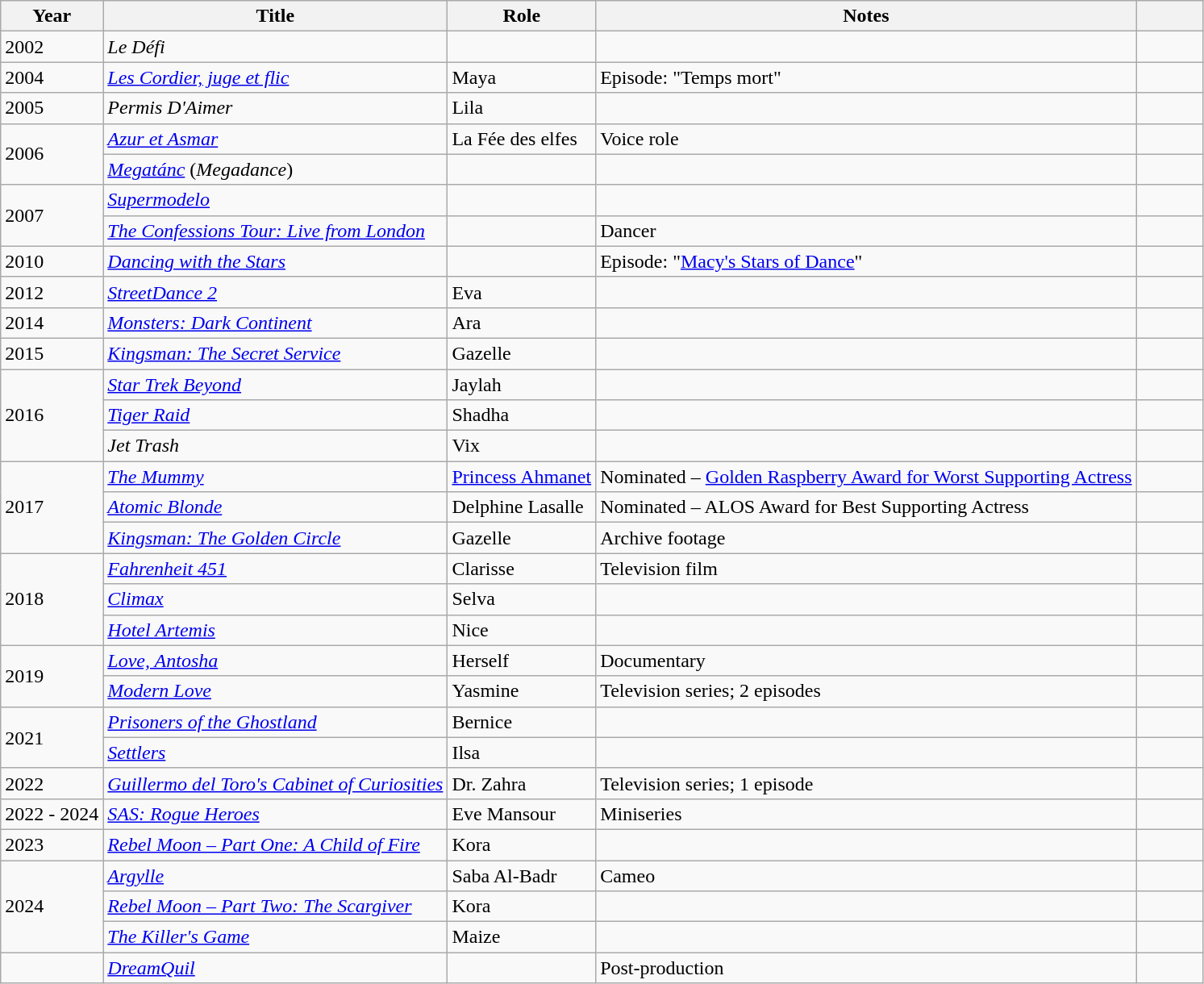<table class="wikitable sortable">
<tr>
<th>Year</th>
<th>Title</th>
<th>Role</th>
<th>Notes</th>
<th scope="col" style="width:3em;" class="unsortable"></th>
</tr>
<tr>
<td>2002</td>
<td><em>Le Défi</em></td>
<td></td>
<td></td>
<td></td>
</tr>
<tr>
<td>2004</td>
<td><em><a href='#'>Les Cordier, juge et flic</a></em></td>
<td>Maya</td>
<td>Episode: "Temps mort"</td>
<td></td>
</tr>
<tr>
<td>2005</td>
<td><em>Permis D'Aimer</em></td>
<td>Lila</td>
<td></td>
<td></td>
</tr>
<tr>
<td rowspan=2>2006</td>
<td><em><a href='#'>Azur et Asmar</a></em></td>
<td>La Fée des elfes</td>
<td>Voice role</td>
<td></td>
</tr>
<tr>
<td><em><a href='#'>Megatánc</a></em> (<em>Megadance</em>)</td>
<td></td>
<td></td>
<td></td>
</tr>
<tr>
<td rowspan=2>2007</td>
<td><em><a href='#'>Supermodelo</a></em></td>
<td></td>
<td></td>
<td></td>
</tr>
<tr>
<td><em><a href='#'>The Confessions Tour: Live from London</a></em></td>
<td></td>
<td>Dancer</td>
<td></td>
</tr>
<tr>
<td>2010</td>
<td><em><a href='#'>Dancing with the Stars</a></em></td>
<td></td>
<td>Episode: "<a href='#'>Macy's Stars of Dance</a>"</td>
<td></td>
</tr>
<tr>
<td>2012</td>
<td><em><a href='#'>StreetDance 2</a></em></td>
<td>Eva</td>
<td></td>
<td></td>
</tr>
<tr>
<td>2014</td>
<td><em><a href='#'>Monsters: Dark Continent</a></em></td>
<td>Ara</td>
<td></td>
<td></td>
</tr>
<tr>
<td>2015</td>
<td><em><a href='#'>Kingsman: The Secret Service</a></em></td>
<td>Gazelle</td>
<td></td>
<td></td>
</tr>
<tr>
<td rowspan=3>2016</td>
<td><em><a href='#'>Star Trek Beyond</a></em></td>
<td>Jaylah</td>
<td></td>
<td></td>
</tr>
<tr>
<td><em><a href='#'>Tiger Raid</a></em></td>
<td>Shadha</td>
<td></td>
<td></td>
</tr>
<tr>
<td><em>Jet Trash</em></td>
<td>Vix</td>
<td></td>
<td></td>
</tr>
<tr>
<td rowspan=3>2017</td>
<td><em><a href='#'>The Mummy</a></em></td>
<td><a href='#'>Princess Ahmanet</a></td>
<td>Nominated – <a href='#'>Golden Raspberry Award for Worst Supporting Actress</a></td>
<td></td>
</tr>
<tr>
<td><em><a href='#'>Atomic Blonde</a></em></td>
<td>Delphine Lasalle</td>
<td>Nominated – ALOS Award for Best Supporting Actress</td>
<td></td>
</tr>
<tr>
<td><em><a href='#'>Kingsman: The Golden Circle</a></em></td>
<td>Gazelle</td>
<td>Archive footage</td>
<td></td>
</tr>
<tr>
<td rowspan=3>2018</td>
<td><em><a href='#'>Fahrenheit 451</a></em></td>
<td>Clarisse</td>
<td>Television film</td>
<td></td>
</tr>
<tr>
<td><em><a href='#'>Climax</a></em></td>
<td>Selva</td>
<td></td>
<td></td>
</tr>
<tr>
<td><em><a href='#'>Hotel Artemis</a></em></td>
<td>Nice</td>
<td></td>
<td></td>
</tr>
<tr>
<td rowspan=2>2019</td>
<td><em><a href='#'>Love, Antosha</a></em></td>
<td>Herself</td>
<td>Documentary</td>
<td></td>
</tr>
<tr>
<td><em><a href='#'>Modern Love</a></em></td>
<td>Yasmine</td>
<td>Television series; 2 episodes</td>
<td></td>
</tr>
<tr>
<td rowspan=2>2021</td>
<td><em><a href='#'>Prisoners of the Ghostland</a></em></td>
<td>Bernice</td>
<td></td>
<td></td>
</tr>
<tr>
<td><em><a href='#'>Settlers</a></em></td>
<td>Ilsa</td>
<td></td>
<td></td>
</tr>
<tr>
<td>2022</td>
<td><em><a href='#'>Guillermo del Toro's Cabinet of Curiosities</a></em></td>
<td>Dr. Zahra</td>
<td>Television series; 1 episode</td>
<td></td>
</tr>
<tr>
<td>2022 - 2024</td>
<td><em><a href='#'>SAS: Rogue Heroes</a></em></td>
<td>Eve Mansour</td>
<td>Miniseries</td>
<td></td>
</tr>
<tr>
<td>2023</td>
<td><em><a href='#'>Rebel Moon – Part One: A Child of Fire</a></em></td>
<td>Kora</td>
<td></td>
<td></td>
</tr>
<tr>
<td rowspan="3">2024</td>
<td><em><a href='#'>Argylle</a></em></td>
<td>Saba Al-Badr</td>
<td>Cameo</td>
<td></td>
</tr>
<tr>
<td><em><a href='#'>Rebel Moon – Part Two: The Scargiver</a></em></td>
<td>Kora</td>
<td></td>
<td></td>
</tr>
<tr>
<td><em><a href='#'>The Killer's Game</a></em></td>
<td>Maize</td>
<td></td>
<td></td>
</tr>
<tr>
<td></td>
<td><em><a href='#'>DreamQuil</a></em></td>
<td></td>
<td>Post-production</td>
</tr>
</table>
